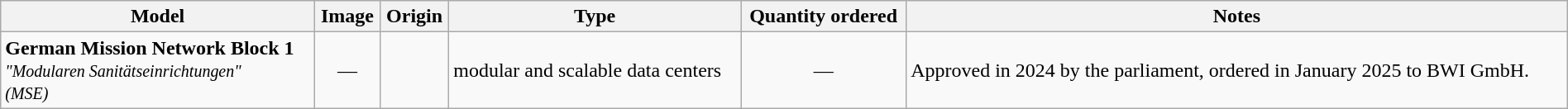<table class="wikitable" style="width:100%;">
<tr>
<th>Model</th>
<th>Image</th>
<th>Origin</th>
<th>Type</th>
<th>Quantity ordered</th>
<th>Notes</th>
</tr>
<tr>
<td><strong>German Mission Network Block 1</strong><br><em><small>"Modularen Sanitätseinrichtungen"</small></em><br><small><em>(MSE)</em></small></td>
<td style="text-align: center">—</td>
<td><small></small></td>
<td>modular and scalable data centers</td>
<td style="text-align: center">—</td>
<td>Approved in 2024 by the parliament, ordered in January 2025 to BWI GmbH.</td>
</tr>
</table>
